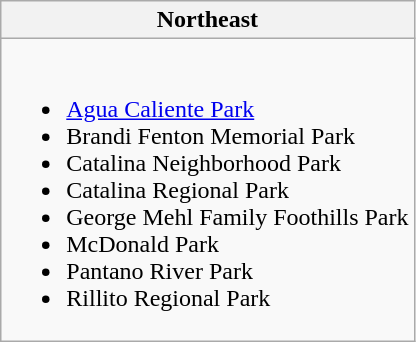<table class="wikitable collapsible collapsed">
<tr>
<th>Northeast</th>
</tr>
<tr>
<td><br><ul><li><a href='#'>Agua Caliente Park</a></li><li>Brandi Fenton Memorial Park</li><li>Catalina Neighborhood Park</li><li>Catalina Regional Park</li><li>George Mehl Family Foothills Park</li><li>McDonald Park</li><li>Pantano River Park</li><li>Rillito Regional Park</li></ul></td>
</tr>
</table>
